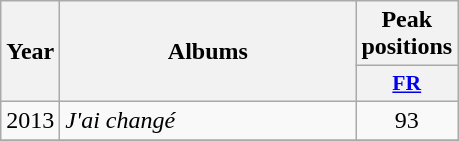<table class="wikitable">
<tr>
<th align="center" rowspan="2" width="10">Year</th>
<th align="center" rowspan="2" width="190">Albums</th>
<th align="center" colspan="1" width="30">Peak positions</th>
</tr>
<tr>
<th scope="col" style="width:3em;font-size:90%;"><a href='#'>FR</a><br></th>
</tr>
<tr>
<td>2013</td>
<td><em>J'ai changé</em></td>
<td align="center">93</td>
</tr>
<tr>
</tr>
</table>
